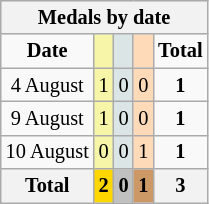<table class="wikitable" style="font-size:85%">
<tr bgcolor="#efefef">
<th colspan=6>Medals by date</th>
</tr>
<tr align=center>
<td><strong>Date</strong></td>
<td bgcolor=#f7f6a8></td>
<td bgcolor=#dce5e5></td>
<td bgcolor=#ffdab9></td>
<td><strong>Total</strong></td>
</tr>
<tr align=center>
<td>4 August</td>
<td style="background:#F7F6A8;">1</td>
<td style="background:#DCE5E5;">0</td>
<td style="background:#FFDAB9;">0</td>
<td><strong>1</strong></td>
</tr>
<tr align=center>
<td>9 August</td>
<td style="background:#F7F6A8;">1</td>
<td style="background:#DCE5E5;">0</td>
<td style="background:#FFDAB9;">0</td>
<td><strong>1</strong></td>
</tr>
<tr align=center>
<td>10 August</td>
<td style="background:#F7F6A8;">0</td>
<td style="background:#DCE5E5;">0</td>
<td style="background:#FFDAB9;">1</td>
<td><strong>1</strong></td>
</tr>
<tr align=center>
<th><strong>Total</strong></th>
<th style="background:gold;"><strong>2</strong></th>
<th style="background:silver;"><strong>0</strong></th>
<th style="background:#c96;"><strong>1</strong></th>
<th>3</th>
</tr>
</table>
